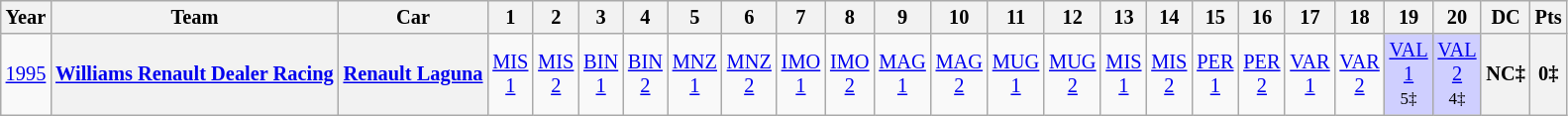<table class="wikitable" style="text-align:center; font-size:85%">
<tr>
<th>Year</th>
<th>Team</th>
<th>Car</th>
<th>1</th>
<th>2</th>
<th>3</th>
<th>4</th>
<th>5</th>
<th>6</th>
<th>7</th>
<th>8</th>
<th>9</th>
<th>10</th>
<th>11</th>
<th>12</th>
<th>13</th>
<th>14</th>
<th>15</th>
<th>16</th>
<th>17</th>
<th>18</th>
<th>19</th>
<th>20</th>
<th>DC</th>
<th>Pts</th>
</tr>
<tr>
<td><a href='#'>1995</a></td>
<th nowrap><a href='#'>Williams Renault Dealer Racing</a></th>
<th nowrap><a href='#'>Renault Laguna</a></th>
<td><a href='#'>MIS<br>1</a></td>
<td><a href='#'>MIS<br>2</a></td>
<td><a href='#'>BIN<br>1</a></td>
<td><a href='#'>BIN<br>2</a></td>
<td><a href='#'>MNZ<br>1</a></td>
<td><a href='#'>MNZ<br>2</a></td>
<td><a href='#'>IMO<br>1</a></td>
<td><a href='#'>IMO<br>2</a></td>
<td><a href='#'>MAG<br>1</a></td>
<td><a href='#'>MAG<br>2</a></td>
<td><a href='#'>MUG<br>1</a></td>
<td><a href='#'>MUG<br>2</a></td>
<td><a href='#'>MIS<br>1</a></td>
<td><a href='#'>MIS<br>2</a></td>
<td><a href='#'>PER<br>1</a></td>
<td><a href='#'>PER<br>2</a></td>
<td><a href='#'>VAR<br>1</a></td>
<td><a href='#'>VAR<br>2</a></td>
<td style="background:#CFCFFF;"><a href='#'>VAL<br>1</a><br><small>5‡</small></td>
<td style="background:#CFCFFF;"><a href='#'>VAL<br>2</a><br><small>4‡</small></td>
<th>NC‡</th>
<th>0‡</th>
</tr>
</table>
